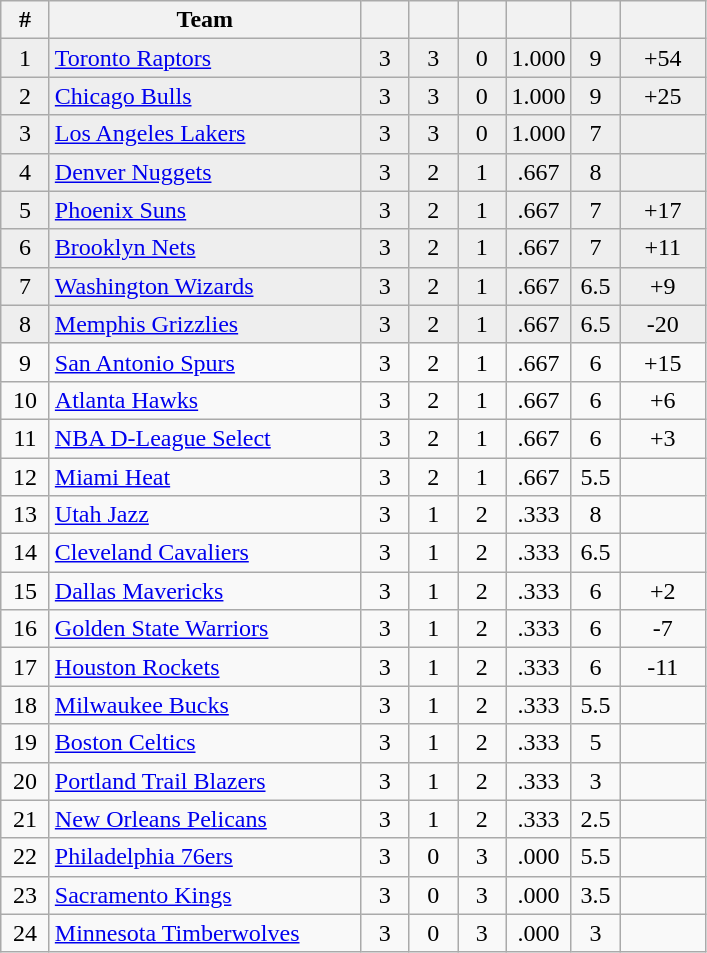<table class="wikitable" style="text-align:center">
<tr>
<th width="25px">#</th>
<th width="200px">Team</th>
<th width="25px"></th>
<th width="25px"></th>
<th width="25px"></th>
<th width="25px"></th>
<th width="25px"></th>
<th width="50px"></th>
</tr>
<tr style="background:#eee;">
<td>1</td>
<td align="left"><a href='#'>Toronto Raptors</a></td>
<td>3</td>
<td>3</td>
<td>0</td>
<td>1.000</td>
<td>9</td>
<td>+54</td>
</tr>
<tr style="background:#eee;">
<td>2</td>
<td align="left"><a href='#'>Chicago Bulls</a></td>
<td>3</td>
<td>3</td>
<td>0</td>
<td>1.000</td>
<td>9</td>
<td>+25</td>
</tr>
<tr style="background:#eee;">
<td>3</td>
<td align="left"><a href='#'>Los Angeles Lakers</a></td>
<td>3</td>
<td>3</td>
<td>0</td>
<td>1.000</td>
<td>7</td>
<td></td>
</tr>
<tr style="background:#eee;">
<td>4</td>
<td align="left"><a href='#'>Denver Nuggets</a></td>
<td>3</td>
<td>2</td>
<td>1</td>
<td>.667</td>
<td>8</td>
<td></td>
</tr>
<tr style="background:#eee;">
<td>5</td>
<td align="left"><a href='#'>Phoenix Suns</a></td>
<td>3</td>
<td>2</td>
<td>1</td>
<td>.667</td>
<td>7</td>
<td>+17</td>
</tr>
<tr style="background:#eee;">
<td>6</td>
<td align="left"><a href='#'>Brooklyn Nets</a></td>
<td>3</td>
<td>2</td>
<td>1</td>
<td>.667</td>
<td>7</td>
<td>+11</td>
</tr>
<tr style="background:#eee;">
<td>7</td>
<td align="left"><a href='#'>Washington Wizards</a></td>
<td>3</td>
<td>2</td>
<td>1</td>
<td>.667</td>
<td>6.5</td>
<td>+9</td>
</tr>
<tr style="background:#eee;">
<td>8</td>
<td align="left"><a href='#'>Memphis Grizzlies</a></td>
<td>3</td>
<td>2</td>
<td>1</td>
<td>.667</td>
<td>6.5</td>
<td>-20</td>
</tr>
<tr>
<td>9</td>
<td align="left"><a href='#'>San Antonio Spurs</a></td>
<td>3</td>
<td>2</td>
<td>1</td>
<td>.667</td>
<td>6</td>
<td>+15</td>
</tr>
<tr>
<td>10</td>
<td align="left"><a href='#'>Atlanta Hawks</a></td>
<td>3</td>
<td>2</td>
<td>1</td>
<td>.667</td>
<td>6</td>
<td>+6</td>
</tr>
<tr>
<td>11</td>
<td align="left"><a href='#'>NBA D-League Select</a></td>
<td>3</td>
<td>2</td>
<td>1</td>
<td>.667</td>
<td>6</td>
<td>+3</td>
</tr>
<tr>
<td>12</td>
<td align="left"><a href='#'>Miami Heat</a></td>
<td>3</td>
<td>2</td>
<td>1</td>
<td>.667</td>
<td>5.5</td>
<td></td>
</tr>
<tr>
<td>13</td>
<td align="left"><a href='#'>Utah Jazz</a></td>
<td>3</td>
<td>1</td>
<td>2</td>
<td>.333</td>
<td>8</td>
<td></td>
</tr>
<tr>
<td>14</td>
<td align="left"><a href='#'>Cleveland Cavaliers</a></td>
<td>3</td>
<td>1</td>
<td>2</td>
<td>.333</td>
<td>6.5</td>
<td></td>
</tr>
<tr>
<td>15</td>
<td align="left"><a href='#'>Dallas Mavericks</a></td>
<td>3</td>
<td>1</td>
<td>2</td>
<td>.333</td>
<td>6</td>
<td>+2</td>
</tr>
<tr>
<td>16</td>
<td align="left"><a href='#'>Golden State Warriors</a></td>
<td>3</td>
<td>1</td>
<td>2</td>
<td>.333</td>
<td>6</td>
<td>-7</td>
</tr>
<tr>
<td>17</td>
<td align="left"><a href='#'>Houston Rockets</a></td>
<td>3</td>
<td>1</td>
<td>2</td>
<td>.333</td>
<td>6</td>
<td>-11</td>
</tr>
<tr>
<td>18</td>
<td align="left"><a href='#'>Milwaukee Bucks</a></td>
<td>3</td>
<td>1</td>
<td>2</td>
<td>.333</td>
<td>5.5</td>
<td></td>
</tr>
<tr>
<td>19</td>
<td align="left"><a href='#'>Boston Celtics</a></td>
<td>3</td>
<td>1</td>
<td>2</td>
<td>.333</td>
<td>5</td>
<td></td>
</tr>
<tr>
<td>20</td>
<td align="left"><a href='#'>Portland Trail Blazers</a></td>
<td>3</td>
<td>1</td>
<td>2</td>
<td>.333</td>
<td>3</td>
<td></td>
</tr>
<tr>
<td>21</td>
<td align="left"><a href='#'>New Orleans Pelicans</a></td>
<td>3</td>
<td>1</td>
<td>2</td>
<td>.333</td>
<td>2.5</td>
<td></td>
</tr>
<tr>
<td>22</td>
<td align="left"><a href='#'>Philadelphia 76ers</a></td>
<td>3</td>
<td>0</td>
<td>3</td>
<td>.000</td>
<td>5.5</td>
<td></td>
</tr>
<tr>
<td>23</td>
<td align="left"><a href='#'>Sacramento Kings</a></td>
<td>3</td>
<td>0</td>
<td>3</td>
<td>.000</td>
<td>3.5</td>
<td></td>
</tr>
<tr>
<td>24</td>
<td align="left"><a href='#'>Minnesota Timberwolves</a></td>
<td>3</td>
<td>0</td>
<td>3</td>
<td>.000</td>
<td>3</td>
<td></td>
</tr>
</table>
